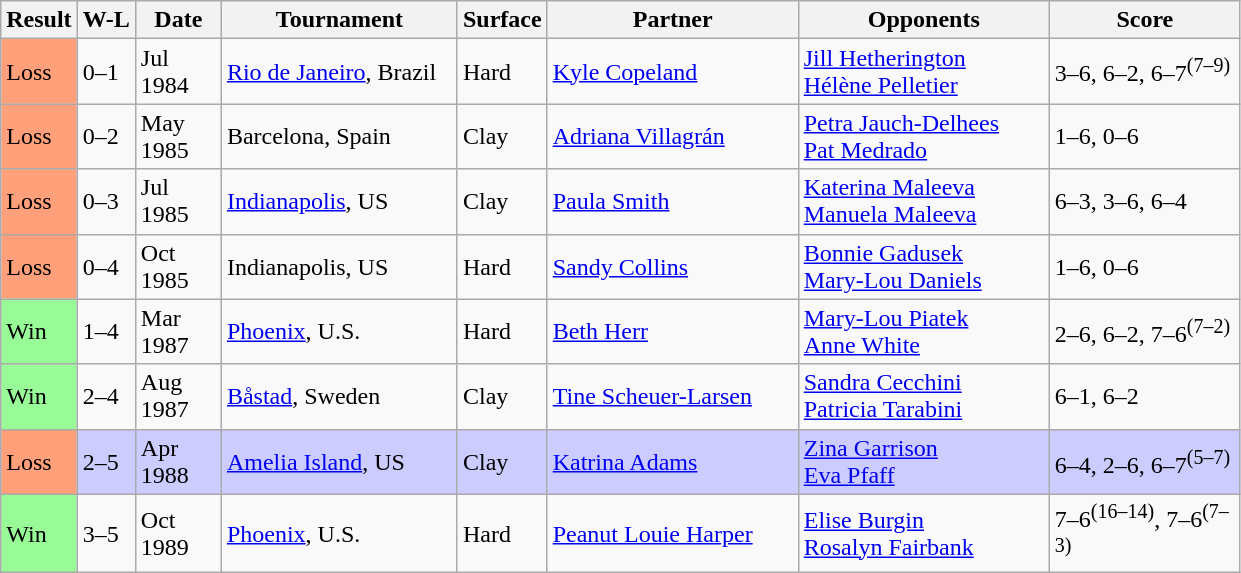<table class="sortable wikitable">
<tr>
<th>Result</th>
<th class="unsortable">W-L</th>
<th style="width:50px">Date</th>
<th style="width:150px">Tournament</th>
<th style="width:50px">Surface</th>
<th style="width:160px">Partner</th>
<th style="width:160px">Opponents</th>
<th style="width:120px" class="unsortable">Score</th>
</tr>
<tr>
<td style="background:#ffa07a;">Loss</td>
<td>0–1</td>
<td>Jul 1984</td>
<td><a href='#'>Rio de Janeiro</a>, Brazil</td>
<td>Hard</td>
<td> <a href='#'>Kyle Copeland</a></td>
<td> <a href='#'>Jill Hetherington</a><br>  <a href='#'>Hélène Pelletier</a></td>
<td>3–6, 6–2, 6–7<sup>(7–9)</sup></td>
</tr>
<tr>
<td style="background:#ffa07a;">Loss</td>
<td>0–2</td>
<td>May 1985</td>
<td>Barcelona, Spain</td>
<td>Clay</td>
<td> <a href='#'>Adriana Villagrán</a></td>
<td> <a href='#'>Petra Jauch-Delhees</a> <br>  <a href='#'>Pat Medrado</a></td>
<td>1–6, 0–6</td>
</tr>
<tr>
<td style="background:#ffa07a;">Loss</td>
<td>0–3</td>
<td>Jul 1985</td>
<td><a href='#'>Indianapolis</a>, US</td>
<td>Clay</td>
<td> <a href='#'>Paula Smith</a></td>
<td> <a href='#'>Katerina Maleeva</a> <br>  <a href='#'>Manuela Maleeva</a></td>
<td>6–3, 3–6, 6–4</td>
</tr>
<tr>
<td style="background:#ffa07a;">Loss</td>
<td>0–4</td>
<td>Oct 1985</td>
<td>Indianapolis, US</td>
<td>Hard</td>
<td> <a href='#'>Sandy Collins</a></td>
<td> <a href='#'>Bonnie Gadusek</a> <br>  <a href='#'>Mary-Lou Daniels</a></td>
<td>1–6, 0–6</td>
</tr>
<tr>
<td style="background:#98fb98;">Win</td>
<td>1–4</td>
<td>Mar 1987</td>
<td><a href='#'>Phoenix</a>, U.S.</td>
<td>Hard</td>
<td> <a href='#'>Beth Herr</a></td>
<td> <a href='#'>Mary-Lou Piatek</a> <br>  <a href='#'>Anne White</a></td>
<td>2–6, 6–2, 7–6<sup>(7–2)</sup></td>
</tr>
<tr>
<td style="background:#98fb98;">Win</td>
<td>2–4</td>
<td>Aug 1987</td>
<td><a href='#'>Båstad</a>, Sweden</td>
<td>Clay</td>
<td> <a href='#'>Tine Scheuer-Larsen</a></td>
<td> <a href='#'>Sandra Cecchini</a><br> <a href='#'>Patricia Tarabini</a></td>
<td>6–1, 6–2</td>
</tr>
<tr bgcolor="#CCCCFF">
<td style="background:#ffa07a;">Loss</td>
<td>2–5</td>
<td>Apr 1988</td>
<td><a href='#'>Amelia Island</a>, US</td>
<td>Clay</td>
<td> <a href='#'>Katrina Adams</a></td>
<td> <a href='#'>Zina Garrison</a> <br>  <a href='#'>Eva Pfaff</a></td>
<td>6–4, 2–6, 6–7<sup>(5–7)</sup></td>
</tr>
<tr>
<td style="background:#98fb98;">Win</td>
<td>3–5</td>
<td>Oct 1989</td>
<td><a href='#'>Phoenix</a>, U.S.</td>
<td>Hard</td>
<td> <a href='#'>Peanut Louie Harper</a></td>
<td> <a href='#'>Elise Burgin</a> <br>  <a href='#'>Rosalyn Fairbank</a></td>
<td>7–6<sup>(16–14)</sup>, 7–6<sup>(7–3)</sup></td>
</tr>
</table>
